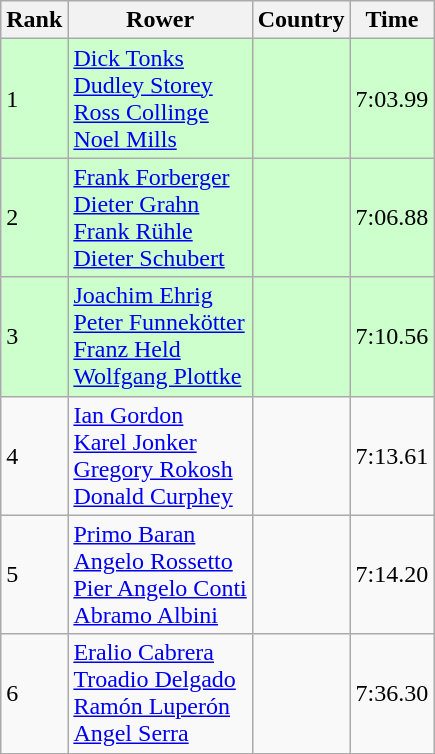<table class="wikitable sortable" style="text-align:middle">
<tr>
<th>Rank</th>
<th>Rower</th>
<th>Country</th>
<th>Time</th>
</tr>
<tr bgcolor=ccffcc>
<td>1</td>
<td><a href='#'>Dick Tonks</a><br><a href='#'>Dudley Storey</a><br><a href='#'>Ross Collinge</a><br><a href='#'>Noel Mills</a></td>
<td></td>
<td>7:03.99</td>
</tr>
<tr bgcolor=ccffcc>
<td>2</td>
<td><a href='#'>Frank Forberger</a><br><a href='#'>Dieter Grahn</a><br><a href='#'>Frank Rühle</a><br><a href='#'>Dieter Schubert</a></td>
<td></td>
<td>7:06.88</td>
</tr>
<tr bgcolor=ccffcc>
<td>3</td>
<td><a href='#'>Joachim Ehrig</a><br><a href='#'>Peter Funnekötter</a><br><a href='#'>Franz Held</a><br><a href='#'>Wolfgang Plottke</a></td>
<td></td>
<td>7:10.56</td>
</tr>
<tr>
<td>4</td>
<td><a href='#'>Ian Gordon</a><br><a href='#'>Karel Jonker</a><br><a href='#'>Gregory Rokosh</a><br><a href='#'>Donald Curphey</a></td>
<td></td>
<td>7:13.61</td>
</tr>
<tr>
<td>5</td>
<td><a href='#'>Primo Baran</a><br><a href='#'>Angelo Rossetto</a><br><a href='#'>Pier Angelo Conti</a><br><a href='#'>Abramo Albini</a></td>
<td></td>
<td>7:14.20</td>
</tr>
<tr>
<td>6</td>
<td><a href='#'>Eralio Cabrera</a><br><a href='#'>Troadio Delgado</a><br><a href='#'>Ramón Luperón</a><br><a href='#'>Angel Serra</a></td>
<td></td>
<td>7:36.30</td>
</tr>
</table>
